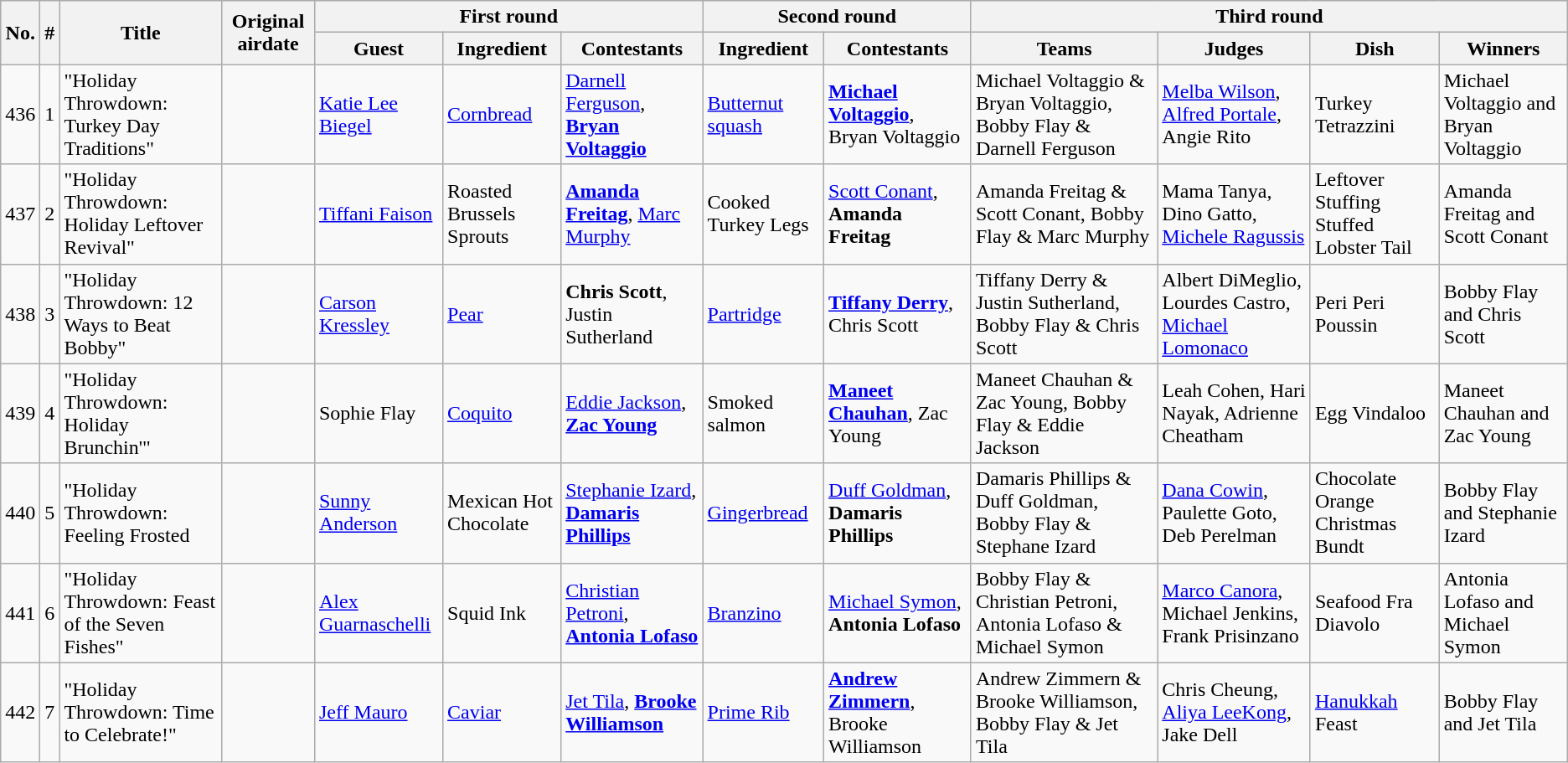<table class="wikitable">
<tr>
<th rowspan="2">No.</th>
<th rowspan="2">#</th>
<th rowspan="2">Title</th>
<th rowspan="2">Original airdate</th>
<th colspan="3">First round</th>
<th colspan="2">Second round</th>
<th colspan="4">Third round</th>
</tr>
<tr>
<th>Guest</th>
<th>Ingredient</th>
<th>Contestants</th>
<th>Ingredient</th>
<th>Contestants</th>
<th>Teams</th>
<th>Judges</th>
<th>Dish</th>
<th>Winners</th>
</tr>
<tr>
<td>436</td>
<td>1</td>
<td>"Holiday Throwdown: Turkey Day Traditions"</td>
<td></td>
<td><a href='#'>Katie Lee Biegel</a></td>
<td><a href='#'>Cornbread</a></td>
<td><a href='#'>Darnell Ferguson</a>, <strong><a href='#'>Bryan Voltaggio</a></strong></td>
<td><a href='#'>Butternut squash</a></td>
<td><strong><a href='#'>Michael Voltaggio</a></strong>, Bryan Voltaggio</td>
<td>Michael Voltaggio & Bryan Voltaggio, Bobby Flay & Darnell Ferguson</td>
<td><a href='#'>Melba Wilson</a>, <a href='#'>Alfred Portale</a>, Angie Rito</td>
<td>Turkey Tetrazzini</td>
<td>Michael Voltaggio and Bryan Voltaggio</td>
</tr>
<tr>
<td>437</td>
<td>2</td>
<td>"Holiday Throwdown: Holiday Leftover Revival"</td>
<td></td>
<td><a href='#'>Tiffani Faison</a></td>
<td>Roasted Brussels Sprouts</td>
<td><strong><a href='#'>Amanda Freitag</a></strong>, <a href='#'>Marc Murphy</a></td>
<td>Cooked Turkey Legs</td>
<td><a href='#'>Scott Conant</a>, <strong>Amanda Freitag</strong></td>
<td>Amanda Freitag & Scott Conant, Bobby Flay & Marc Murphy</td>
<td>Mama Tanya, Dino Gatto, <a href='#'>Michele Ragussis</a></td>
<td>Leftover Stuffing Stuffed Lobster Tail</td>
<td>Amanda Freitag and Scott Conant</td>
</tr>
<tr>
<td>438</td>
<td>3</td>
<td>"Holiday Throwdown: 12 Ways to Beat Bobby"</td>
<td></td>
<td><a href='#'>Carson Kressley</a></td>
<td><a href='#'>Pear</a></td>
<td><strong>Chris Scott</strong>, Justin Sutherland</td>
<td><a href='#'>Partridge</a></td>
<td><strong><a href='#'>Tiffany Derry</a></strong>, Chris Scott</td>
<td>Tiffany Derry & Justin Sutherland, Bobby Flay & Chris Scott</td>
<td>Albert DiMeglio, Lourdes Castro, <a href='#'>Michael Lomonaco</a></td>
<td>Peri Peri Poussin</td>
<td>Bobby Flay and Chris Scott</td>
</tr>
<tr>
<td>439</td>
<td>4</td>
<td>"Holiday Throwdown: Holiday Brunchin'"</td>
<td></td>
<td>Sophie Flay</td>
<td><a href='#'>Coquito</a></td>
<td><a href='#'>Eddie Jackson</a>, <strong><a href='#'>Zac Young</a></strong></td>
<td>Smoked salmon</td>
<td><strong><a href='#'>Maneet Chauhan</a></strong>, Zac Young</td>
<td>Maneet Chauhan & Zac Young, Bobby Flay & Eddie Jackson</td>
<td>Leah Cohen, Hari Nayak, Adrienne Cheatham</td>
<td>Egg Vindaloo</td>
<td>Maneet Chauhan and Zac Young</td>
</tr>
<tr>
<td>440</td>
<td>5</td>
<td>"Holiday Throwdown: Feeling Frosted</td>
<td></td>
<td><a href='#'>Sunny Anderson</a></td>
<td>Mexican Hot Chocolate</td>
<td><a href='#'>Stephanie Izard</a>, <strong><a href='#'>Damaris Phillips</a></strong></td>
<td><a href='#'>Gingerbread</a></td>
<td><a href='#'>Duff Goldman</a>, <strong>Damaris Phillips</strong></td>
<td>Damaris Phillips & Duff Goldman, Bobby Flay & Stephane Izard</td>
<td><a href='#'>Dana Cowin</a>, Paulette Goto, Deb Perelman</td>
<td>Chocolate Orange Christmas Bundt</td>
<td>Bobby Flay and Stephanie Izard</td>
</tr>
<tr>
<td>441</td>
<td>6</td>
<td>"Holiday Throwdown: Feast of the Seven Fishes"</td>
<td></td>
<td><a href='#'>Alex Guarnaschelli</a></td>
<td>Squid Ink</td>
<td><a href='#'>Christian Petroni</a>, <strong><a href='#'>Antonia Lofaso</a></strong></td>
<td><a href='#'>Branzino</a></td>
<td><a href='#'>Michael Symon</a>, <strong>Antonia Lofaso</strong></td>
<td>Bobby Flay & Christian Petroni, Antonia Lofaso & Michael Symon</td>
<td><a href='#'>Marco Canora</a>, Michael Jenkins, Frank Prisinzano</td>
<td>Seafood Fra Diavolo</td>
<td>Antonia Lofaso and Michael Symon</td>
</tr>
<tr>
<td>442</td>
<td>7</td>
<td>"Holiday Throwdown: Time to Celebrate!"</td>
<td></td>
<td><a href='#'>Jeff Mauro</a></td>
<td><a href='#'>Caviar</a></td>
<td><a href='#'>Jet Tila</a>, <strong><a href='#'>Brooke Williamson</a></strong></td>
<td><a href='#'>Prime Rib</a></td>
<td><strong><a href='#'>Andrew Zimmern</a></strong>, Brooke Williamson</td>
<td>Andrew Zimmern & Brooke Williamson, Bobby Flay & Jet Tila</td>
<td>Chris Cheung, <a href='#'>Aliya LeeKong</a>, Jake Dell</td>
<td><a href='#'>Hanukkah</a> Feast</td>
<td>Bobby Flay and Jet Tila</td>
</tr>
</table>
